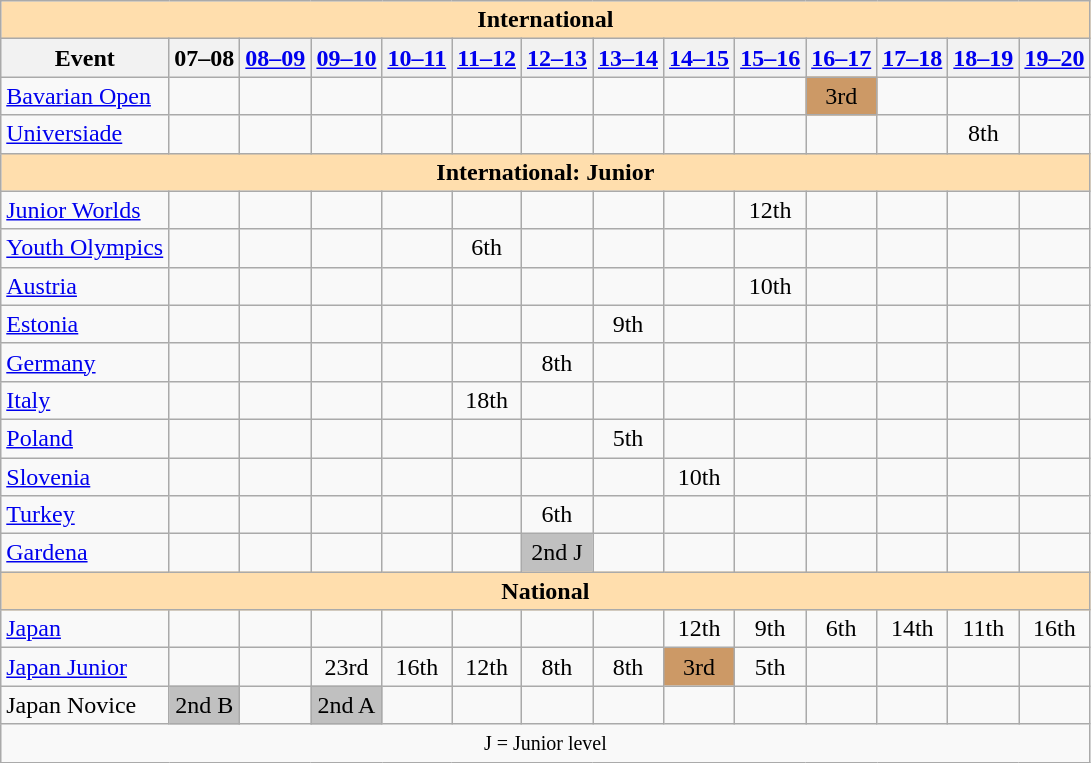<table class="wikitable" style="text-align:center">
<tr>
<th colspan="14" style="background-color: #ffdead; " align="center">International</th>
</tr>
<tr>
<th>Event</th>
<th>07–08</th>
<th><a href='#'>08–09</a></th>
<th><a href='#'>09–10</a></th>
<th><a href='#'>10–11</a></th>
<th><a href='#'>11–12</a></th>
<th><a href='#'>12–13</a></th>
<th><a href='#'>13–14</a></th>
<th><a href='#'>14–15</a></th>
<th><a href='#'>15–16</a></th>
<th><a href='#'>16–17</a></th>
<th><a href='#'>17–18</a></th>
<th><a href='#'>18–19</a></th>
<th><a href='#'>19–20</a></th>
</tr>
<tr>
<td align=left><a href='#'>Bavarian Open</a></td>
<td></td>
<td></td>
<td></td>
<td></td>
<td></td>
<td></td>
<td></td>
<td></td>
<td></td>
<td bgcolor=cc9966>3rd</td>
<td></td>
<td></td>
<td></td>
</tr>
<tr>
<td align=left><a href='#'>Universiade</a></td>
<td></td>
<td></td>
<td></td>
<td></td>
<td></td>
<td></td>
<td></td>
<td></td>
<td></td>
<td></td>
<td></td>
<td>8th</td>
<td></td>
</tr>
<tr>
<th colspan="14" style="background-color: #ffdead; " align="center">International: Junior</th>
</tr>
<tr>
<td align=left><a href='#'>Junior Worlds</a></td>
<td></td>
<td></td>
<td></td>
<td></td>
<td></td>
<td></td>
<td></td>
<td></td>
<td>12th</td>
<td></td>
<td></td>
<td></td>
<td></td>
</tr>
<tr>
<td align=left><a href='#'>Youth Olympics</a></td>
<td></td>
<td></td>
<td></td>
<td></td>
<td>6th</td>
<td></td>
<td></td>
<td></td>
<td></td>
<td></td>
<td></td>
<td></td>
<td></td>
</tr>
<tr>
<td align=left> <a href='#'>Austria</a></td>
<td></td>
<td></td>
<td></td>
<td></td>
<td></td>
<td></td>
<td></td>
<td></td>
<td>10th</td>
<td></td>
<td></td>
<td></td>
<td></td>
</tr>
<tr>
<td align=left> <a href='#'>Estonia</a></td>
<td></td>
<td></td>
<td></td>
<td></td>
<td></td>
<td></td>
<td>9th</td>
<td></td>
<td></td>
<td></td>
<td></td>
<td></td>
<td></td>
</tr>
<tr>
<td align=left> <a href='#'>Germany</a></td>
<td></td>
<td></td>
<td></td>
<td></td>
<td></td>
<td>8th</td>
<td></td>
<td></td>
<td></td>
<td></td>
<td></td>
<td></td>
<td></td>
</tr>
<tr>
<td align=left> <a href='#'>Italy</a></td>
<td></td>
<td></td>
<td></td>
<td></td>
<td>18th</td>
<td></td>
<td></td>
<td></td>
<td></td>
<td></td>
<td></td>
<td></td>
<td></td>
</tr>
<tr>
<td align=left> <a href='#'>Poland</a></td>
<td></td>
<td></td>
<td></td>
<td></td>
<td></td>
<td></td>
<td>5th</td>
<td></td>
<td></td>
<td></td>
<td></td>
<td></td>
<td></td>
</tr>
<tr>
<td align=left> <a href='#'>Slovenia</a></td>
<td></td>
<td></td>
<td></td>
<td></td>
<td></td>
<td></td>
<td></td>
<td>10th</td>
<td></td>
<td></td>
<td></td>
<td></td>
<td></td>
</tr>
<tr>
<td align=left> <a href='#'>Turkey</a></td>
<td></td>
<td></td>
<td></td>
<td></td>
<td></td>
<td>6th</td>
<td></td>
<td></td>
<td></td>
<td></td>
<td></td>
<td></td>
<td></td>
</tr>
<tr>
<td align=left><a href='#'>Gardena</a></td>
<td></td>
<td></td>
<td></td>
<td></td>
<td></td>
<td bgcolor=silver>2nd J</td>
<td></td>
<td></td>
<td></td>
<td></td>
<td></td>
<td></td>
<td></td>
</tr>
<tr>
<th colspan="14" style="background-color: #ffdead; " align="center">National</th>
</tr>
<tr>
<td align=left><a href='#'>Japan</a></td>
<td></td>
<td></td>
<td></td>
<td></td>
<td></td>
<td></td>
<td></td>
<td>12th</td>
<td>9th</td>
<td>6th</td>
<td>14th</td>
<td>11th</td>
<td>16th</td>
</tr>
<tr>
<td align=left><a href='#'>Japan Junior</a></td>
<td></td>
<td></td>
<td>23rd</td>
<td>16th</td>
<td>12th</td>
<td>8th</td>
<td>8th</td>
<td bgcolor=cc9966>3rd</td>
<td>5th</td>
<td></td>
<td></td>
<td></td>
<td></td>
</tr>
<tr>
<td align=left>Japan Novice</td>
<td bgcolor=silver>2nd B</td>
<td></td>
<td bgcolor=silver>2nd A</td>
<td></td>
<td></td>
<td></td>
<td></td>
<td></td>
<td></td>
<td></td>
<td></td>
<td></td>
<td></td>
</tr>
<tr>
<td colspan="14" align="center"><small> J = Junior level </small></td>
</tr>
</table>
